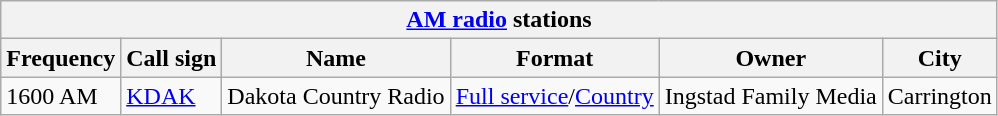<table class="wikitable">
<tr>
<th align="center" colspan="6"><strong><a href='#'>AM radio</a> stations</strong></th>
</tr>
<tr>
<th>Frequency</th>
<th>Call sign</th>
<th>Name</th>
<th>Format</th>
<th>Owner</th>
<th>City</th>
</tr>
<tr>
<td>1600 AM</td>
<td><a href='#'>KDAK</a></td>
<td>Dakota Country Radio</td>
<td><a href='#'>Full service</a>/<a href='#'>Country</a></td>
<td>Ingstad Family Media</td>
<td>Carrington</td>
</tr>
</table>
